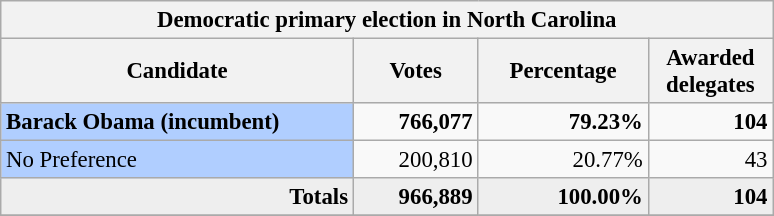<table class="wikitable" style="font-size: 95%;">
<tr>
<th colspan="6">Democratic primary election in North Carolina</th>
</tr>
<tr>
<th style="width: 15em">Candidate</th>
<th style="width: 5em">Votes</th>
<th style="width: 7em">Percentage</th>
<th style="width: 5em">Awarded delegates</th>
</tr>
<tr>
<td style="width: 130px;font-weight:bold;background:#B0CEFF">Barack Obama (incumbent)</td>
<td align="right" style="font-weight:bold">766,077</td>
<td align="right" style="font-weight:bold">79.23%</td>
<td align="right" style="font-weight:bold">104</td>
</tr>
<tr>
<td style="width: 130px;background:#B0CEFF">No Preference</td>
<td align="right">200,810</td>
<td align="right">20.77%</td>
<td align="right">43</td>
</tr>
<tr bgcolor="#EEEEEE">
<td align="right"><strong>Totals</strong></td>
<td align="right"><strong>966,889</strong></td>
<td align="right"><strong>100.00%</strong></td>
<td align="right"><strong>104</strong></td>
</tr>
<tr bgcolor="#EEEEEE">
</tr>
</table>
